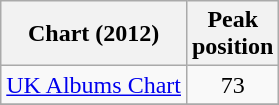<table class="wikitable">
<tr>
<th>Chart (2012)</th>
<th>Peak<br>position</th>
</tr>
<tr>
<td align="left"><a href='#'>UK Albums Chart</a></td>
<td align="center">73</td>
</tr>
<tr>
</tr>
</table>
